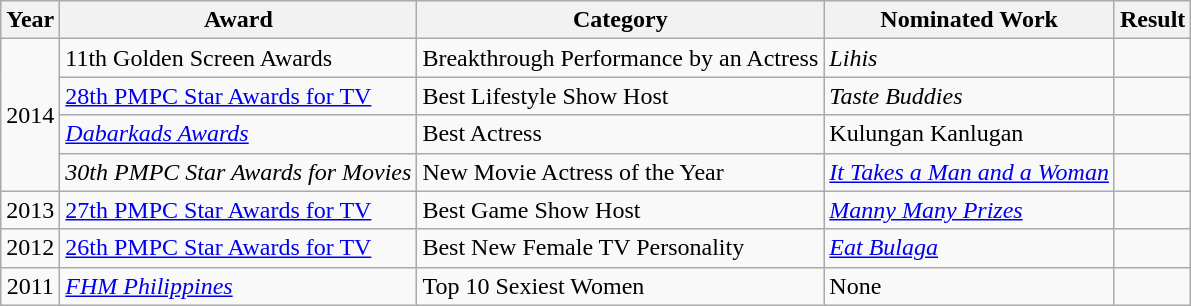<table class="wikitable sortable">
<tr>
<th>Year</th>
<th>Award</th>
<th>Category</th>
<th>Nominated Work</th>
<th>Result</th>
</tr>
<tr>
<td rowspan="4" align="center">2014</td>
<td>11th Golden Screen Awards</td>
<td>Breakthrough Performance by an Actress</td>
<td><em>Lihis</em></td>
<td></td>
</tr>
<tr>
<td><a href='#'>28th PMPC Star Awards for TV</a></td>
<td>Best Lifestyle Show Host</td>
<td><em>Taste Buddies</em></td>
<td></td>
</tr>
<tr>
<td><em><a href='#'>Dabarkads Awards</a></em></td>
<td>Best Actress</td>
<td>Kulungan Kanlugan</td>
<td></td>
</tr>
<tr>
<td><em>30th PMPC Star Awards for Movies</em></td>
<td>New Movie Actress of the Year</td>
<td><em><a href='#'>It Takes a Man and a Woman</a></em></td>
<td></td>
</tr>
<tr>
<td align="center">2013</td>
<td><a href='#'>27th PMPC Star Awards for TV</a></td>
<td>Best Game Show Host</td>
<td><em><a href='#'>Manny Many Prizes</a></em></td>
<td></td>
</tr>
<tr>
<td align="center">2012</td>
<td><a href='#'>26th PMPC Star Awards for TV</a></td>
<td>Best New Female TV Personality</td>
<td><em><a href='#'>Eat Bulaga</a></em></td>
<td></td>
</tr>
<tr>
<td align="center">2011</td>
<td><em><a href='#'>FHM Philippines</a></em></td>
<td>Top 10 Sexiest Women</td>
<td>None</td>
<td></td>
</tr>
</table>
